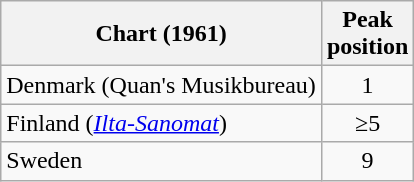<table class="wikitable sortable">
<tr>
<th align="left">Chart (1961)</th>
<th style="text-align:center;">Peak<br>position</th>
</tr>
<tr>
<td align="left">Denmark (Quan's Musikbureau)</td>
<td style="text-align:center;">1</td>
</tr>
<tr>
<td align="left">Finland (<em><a href='#'>Ilta-Sanomat</a></em>)</td>
<td style="text-align:center;">≥5</td>
</tr>
<tr>
<td align="left">Sweden</td>
<td style="text-align:center;">9</td>
</tr>
</table>
